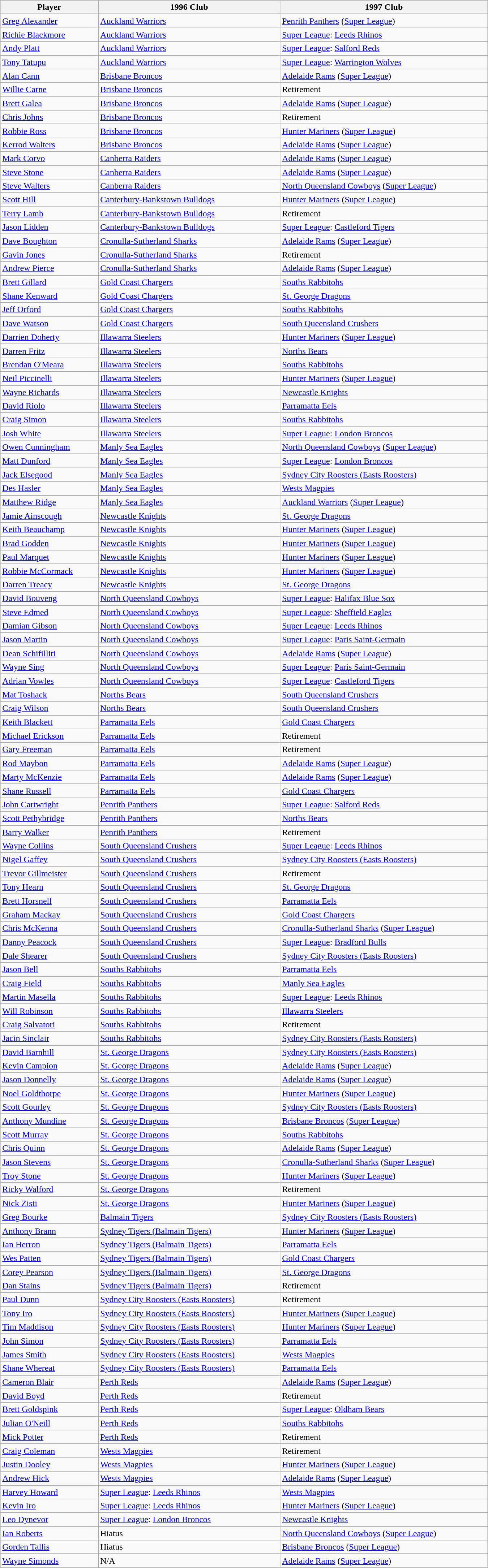<table class="wikitable sortable" style="width:900px;">
<tr bgcolor=#bdb76b>
<th>Player</th>
<th>1996 Club</th>
<th>1997 Club</th>
</tr>
<tr>
<td data-sort-value="Alexander, Greg"><a href='#'>Greg Alexander</a></td>
<td> <a href='#'>Auckland Warriors</a></td>
<td> <a href='#'>Penrith Panthers</a> (<a href='#'>Super League</a>)</td>
</tr>
<tr>
<td data-sort-value="Blackmore, Richie"><a href='#'>Richie Blackmore</a></td>
<td> <a href='#'>Auckland Warriors</a></td>
<td> <a href='#'>Super League</a>: <a href='#'>Leeds Rhinos</a></td>
</tr>
<tr>
<td data-sort-value="Platt, Andy"><a href='#'>Andy Platt</a></td>
<td> <a href='#'>Auckland Warriors</a></td>
<td> <a href='#'>Super League</a>: <a href='#'>Salford Reds</a></td>
</tr>
<tr>
<td data-sort-value="Tatupu, Tony"><a href='#'>Tony Tatupu</a></td>
<td> <a href='#'>Auckland Warriors</a></td>
<td> <a href='#'>Super League</a>: <a href='#'>Warrington Wolves</a></td>
</tr>
<tr>
<td data-sort-value="Cann, Alan"><a href='#'>Alan Cann</a></td>
<td> <a href='#'>Brisbane Broncos</a></td>
<td> <a href='#'>Adelaide Rams</a> (<a href='#'>Super League</a>)</td>
</tr>
<tr>
<td data-sort-value="Carne, Willie"><a href='#'>Willie Carne</a></td>
<td> <a href='#'>Brisbane Broncos</a></td>
<td>Retirement</td>
</tr>
<tr>
<td data-sort-value="Galea, Brett"><a href='#'>Brett Galea</a></td>
<td> <a href='#'>Brisbane Broncos</a></td>
<td> <a href='#'>Adelaide Rams</a> (<a href='#'>Super League</a>)</td>
</tr>
<tr>
<td data-sort-value="Johns, Chris"><a href='#'>Chris Johns</a></td>
<td> <a href='#'>Brisbane Broncos</a></td>
<td>Retirement</td>
</tr>
<tr>
<td data-sort-value="Ross, Robbie"><a href='#'>Robbie Ross</a></td>
<td> <a href='#'>Brisbane Broncos</a></td>
<td> <a href='#'>Hunter Mariners</a> (<a href='#'>Super League</a>)</td>
</tr>
<tr>
<td data-sort-value="Walters, Kerrod"><a href='#'>Kerrod Walters</a></td>
<td> <a href='#'>Brisbane Broncos</a></td>
<td> <a href='#'>Adelaide Rams</a> (<a href='#'>Super League</a>)</td>
</tr>
<tr>
<td data-sort-value="Corvo, Mark"><a href='#'>Mark Corvo</a></td>
<td> <a href='#'>Canberra Raiders</a></td>
<td> <a href='#'>Adelaide Rams</a> (<a href='#'>Super League</a>)</td>
</tr>
<tr>
<td data-sort-value="Stone, Steve"><a href='#'>Steve Stone</a></td>
<td> <a href='#'>Canberra Raiders</a></td>
<td> <a href='#'>Adelaide Rams</a> (<a href='#'>Super League</a>)</td>
</tr>
<tr>
<td data-sort-value="Walters, Steve"><a href='#'>Steve Walters</a></td>
<td> <a href='#'>Canberra Raiders</a></td>
<td> <a href='#'>North Queensland Cowboys</a> (<a href='#'>Super League</a>)</td>
</tr>
<tr>
<td data-sort-value="Hill, Scott"><a href='#'>Scott Hill</a></td>
<td> <a href='#'>Canterbury-Bankstown Bulldogs</a></td>
<td> <a href='#'>Hunter Mariners</a> (<a href='#'>Super League</a>)</td>
</tr>
<tr>
<td data-sort-value="Lamb, Terry"><a href='#'>Terry Lamb</a></td>
<td> <a href='#'>Canterbury-Bankstown Bulldogs</a></td>
<td>Retirement</td>
</tr>
<tr>
<td data-sort-value="Lidden, Jason"><a href='#'>Jason Lidden</a></td>
<td> <a href='#'>Canterbury-Bankstown Bulldogs</a></td>
<td> <a href='#'>Super League</a>: <a href='#'>Castleford Tigers</a></td>
</tr>
<tr>
<td data-sort-value="Boughton, Dave"><a href='#'>Dave Boughton</a></td>
<td> <a href='#'>Cronulla-Sutherland Sharks</a></td>
<td> <a href='#'>Adelaide Rams</a> (<a href='#'>Super League</a>)</td>
</tr>
<tr>
<td data-sort-value="Jones, Gavin"><a href='#'>Gavin Jones</a></td>
<td> <a href='#'>Cronulla-Sutherland Sharks</a></td>
<td>Retirement</td>
</tr>
<tr>
<td data-sort-value="Pierce, Andrew"><a href='#'>Andrew Pierce</a></td>
<td> <a href='#'>Cronulla-Sutherland Sharks</a></td>
<td> <a href='#'>Adelaide Rams</a> (<a href='#'>Super League</a>)</td>
</tr>
<tr>
<td data-sort-value="Gillard, Brett"><a href='#'>Brett Gillard</a></td>
<td> <a href='#'>Gold Coast Chargers</a></td>
<td> <a href='#'>Souths Rabbitohs</a></td>
</tr>
<tr>
<td data-sort-value="Kenward, Shane"><a href='#'>Shane Kenward</a></td>
<td> <a href='#'>Gold Coast Chargers</a></td>
<td> <a href='#'>St. George Dragons</a></td>
</tr>
<tr>
<td data-sort-value="Orford, Jeff"><a href='#'>Jeff Orford</a></td>
<td> <a href='#'>Gold Coast Chargers</a></td>
<td> <a href='#'>Souths Rabbitohs</a></td>
</tr>
<tr>
<td data-sort-value="Watson, Dave"><a href='#'>Dave Watson</a></td>
<td> <a href='#'>Gold Coast Chargers</a></td>
<td> <a href='#'>South Queensland Crushers</a></td>
</tr>
<tr>
<td data-sort-value="Doherty, Darrien"><a href='#'>Darrien Doherty</a></td>
<td> <a href='#'>Illawarra Steelers</a></td>
<td> <a href='#'>Hunter Mariners</a> (<a href='#'>Super League</a>)</td>
</tr>
<tr>
<td data-sort-value="Fritz, Darren"><a href='#'>Darren Fritz</a></td>
<td> <a href='#'>Illawarra Steelers</a></td>
<td> <a href='#'>Norths Bears</a></td>
</tr>
<tr>
<td data-sort-value="O'Meara, Brendan"><a href='#'>Brendan O'Meara</a></td>
<td> <a href='#'>Illawarra Steelers</a></td>
<td> <a href='#'>Souths Rabbitohs</a></td>
</tr>
<tr>
<td data-sort-value="Piccinelli, Neil"><a href='#'>Neil Piccinelli</a></td>
<td> <a href='#'>Illawarra Steelers</a></td>
<td> <a href='#'>Hunter Mariners</a> (<a href='#'>Super League</a>)</td>
</tr>
<tr>
<td data-sort-value="Richards, Wayne"><a href='#'>Wayne Richards</a></td>
<td> <a href='#'>Illawarra Steelers</a></td>
<td> <a href='#'>Newcastle Knights</a></td>
</tr>
<tr>
<td data-sort-value="Riolo, David"><a href='#'>David Riolo</a></td>
<td> <a href='#'>Illawarra Steelers</a></td>
<td> <a href='#'>Parramatta Eels</a></td>
</tr>
<tr>
<td data-sort-value="Simon, Craig"><a href='#'>Craig Simon</a></td>
<td> <a href='#'>Illawarra Steelers</a></td>
<td> <a href='#'>Souths Rabbitohs</a></td>
</tr>
<tr>
<td data-sort-value="White, Josh"><a href='#'>Josh White</a></td>
<td> <a href='#'>Illawarra Steelers</a></td>
<td> <a href='#'>Super League</a>: <a href='#'>London Broncos</a></td>
</tr>
<tr>
<td data-sort-value="Cunningham, Owen"><a href='#'>Owen Cunningham</a></td>
<td> <a href='#'>Manly Sea Eagles</a></td>
<td> <a href='#'>North Queensland Cowboys</a> (<a href='#'>Super League</a>)</td>
</tr>
<tr>
<td data-sort-value="Dunford, Matt"><a href='#'>Matt Dunford</a></td>
<td> <a href='#'>Manly Sea Eagles</a></td>
<td> <a href='#'>Super League</a>: <a href='#'>London Broncos</a></td>
</tr>
<tr>
<td data-sort-value="Elsegood, Jack"><a href='#'>Jack Elsegood</a></td>
<td> <a href='#'>Manly Sea Eagles</a></td>
<td> <a href='#'>Sydney City Roosters (Easts Roosters)</a></td>
</tr>
<tr>
<td data-sort-value="Hasler, Des"><a href='#'>Des Hasler</a></td>
<td> <a href='#'>Manly Sea Eagles</a></td>
<td> <a href='#'>Wests Magpies</a></td>
</tr>
<tr>
<td data-sort-value="Ridge, Matthew"><a href='#'>Matthew Ridge</a></td>
<td> <a href='#'>Manly Sea Eagles</a></td>
<td> <a href='#'>Auckland Warriors</a> (<a href='#'>Super League</a>)</td>
</tr>
<tr>
<td data-sort-value="Ainscough, Jamie"><a href='#'>Jamie Ainscough</a></td>
<td> <a href='#'>Newcastle Knights</a></td>
<td> <a href='#'>St. George Dragons</a></td>
</tr>
<tr>
<td data-sort-value="Beauchamp, Keith"><a href='#'>Keith Beauchamp</a></td>
<td> <a href='#'>Newcastle Knights</a></td>
<td> <a href='#'>Hunter Mariners</a> (<a href='#'>Super League</a>)</td>
</tr>
<tr>
<td data-sort-value="Godden, Brad"><a href='#'>Brad Godden</a></td>
<td> <a href='#'>Newcastle Knights</a></td>
<td> <a href='#'>Hunter Mariners</a> (<a href='#'>Super League</a>)</td>
</tr>
<tr>
<td data-sort-value="Marquet, Paul"><a href='#'>Paul Marquet</a></td>
<td> <a href='#'>Newcastle Knights</a></td>
<td> <a href='#'>Hunter Mariners</a> (<a href='#'>Super League</a>)</td>
</tr>
<tr>
<td data-sort-value="McCormack, Robbie"><a href='#'>Robbie McCormack</a></td>
<td> <a href='#'>Newcastle Knights</a></td>
<td> <a href='#'>Hunter Mariners</a> (<a href='#'>Super League</a>)</td>
</tr>
<tr>
<td data-sort-value="Treacy, Darren"><a href='#'>Darren Treacy</a></td>
<td> <a href='#'>Newcastle Knights</a></td>
<td> <a href='#'>St. George Dragons</a></td>
</tr>
<tr>
<td data-sort-value="Bouveng, David"><a href='#'>David Bouveng</a></td>
<td> <a href='#'>North Queensland Cowboys</a></td>
<td> <a href='#'>Super League</a>: <a href='#'>Halifax Blue Sox</a></td>
</tr>
<tr>
<td data-sort-value="Edmed, Steve"><a href='#'>Steve Edmed</a></td>
<td> <a href='#'>North Queensland Cowboys</a></td>
<td> <a href='#'>Super League</a>: <a href='#'>Sheffield Eagles</a></td>
</tr>
<tr>
<td data-sort-value="Gibson, Damian"><a href='#'>Damian Gibson</a></td>
<td> <a href='#'>North Queensland Cowboys</a></td>
<td> <a href='#'>Super League</a>: <a href='#'>Leeds Rhinos</a></td>
</tr>
<tr>
<td data-sort-value="Martin, Jason"><a href='#'>Jason Martin</a></td>
<td> <a href='#'>North Queensland Cowboys</a></td>
<td> <a href='#'>Super League</a>: <a href='#'>Paris Saint-Germain</a></td>
</tr>
<tr>
<td data-sort-value="Schifilliti, Dean"><a href='#'>Dean Schifilliti</a></td>
<td> <a href='#'>North Queensland Cowboys</a></td>
<td> <a href='#'>Adelaide Rams</a> (<a href='#'>Super League</a>)</td>
</tr>
<tr>
<td data-sort-value="Sing, Wayne"><a href='#'>Wayne Sing</a></td>
<td> <a href='#'>North Queensland Cowboys</a></td>
<td> <a href='#'>Super League</a>: <a href='#'>Paris Saint-Germain</a></td>
</tr>
<tr>
<td data-sort-value="Vowles, Adrian"><a href='#'>Adrian Vowles</a></td>
<td> <a href='#'>North Queensland Cowboys</a></td>
<td> <a href='#'>Super League</a>: <a href='#'>Castleford Tigers</a></td>
</tr>
<tr>
<td data-sort-value="Toshack, Mat"><a href='#'>Mat Toshack</a></td>
<td> <a href='#'>Norths Bears</a></td>
<td> <a href='#'>South Queensland Crushers</a></td>
</tr>
<tr>
<td data-sort-value="Wilson, Craig"><a href='#'>Craig Wilson</a></td>
<td> <a href='#'>Norths Bears</a></td>
<td> <a href='#'>South Queensland Crushers</a></td>
</tr>
<tr>
<td data-sort-value="Blackett, Keith"><a href='#'>Keith Blackett</a></td>
<td> <a href='#'>Parramatta Eels</a></td>
<td> <a href='#'>Gold Coast Chargers</a></td>
</tr>
<tr>
<td data-sort-value="Erickson, Michael"><a href='#'>Michael Erickson</a></td>
<td> <a href='#'>Parramatta Eels</a></td>
<td>Retirement</td>
</tr>
<tr>
<td data-sort-value="Freeman, Gary"><a href='#'>Gary Freeman</a></td>
<td> <a href='#'>Parramatta Eels</a></td>
<td>Retirement</td>
</tr>
<tr>
<td data-sort-value="Maybon, Rod"><a href='#'>Rod Maybon</a></td>
<td> <a href='#'>Parramatta Eels</a></td>
<td> <a href='#'>Adelaide Rams</a> (<a href='#'>Super League</a>)</td>
</tr>
<tr>
<td data-sort-value="McKenzie, Marty"><a href='#'>Marty McKenzie</a></td>
<td> <a href='#'>Parramatta Eels</a></td>
<td> <a href='#'>Adelaide Rams</a> (<a href='#'>Super League</a>)</td>
</tr>
<tr>
<td data-sort-value="Russell, Shane"><a href='#'>Shane Russell</a></td>
<td> <a href='#'>Parramatta Eels</a></td>
<td> <a href='#'>Gold Coast Chargers</a></td>
</tr>
<tr>
<td data-sort-value="Cartwright, John"><a href='#'>John Cartwright</a></td>
<td> <a href='#'>Penrith Panthers</a></td>
<td> <a href='#'>Super League</a>: <a href='#'>Salford Reds</a></td>
</tr>
<tr>
<td data-sort-value="Pethybridge, Scott"><a href='#'>Scott Pethybridge</a></td>
<td> <a href='#'>Penrith Panthers</a></td>
<td> <a href='#'>Norths Bears</a></td>
</tr>
<tr>
<td data-sort-value="Walker, Barry"><a href='#'>Barry Walker</a></td>
<td> <a href='#'>Penrith Panthers</a></td>
<td>Retirement</td>
</tr>
<tr>
<td data-sort-value="Collins, Wayne"><a href='#'>Wayne Collins</a></td>
<td> <a href='#'>South Queensland Crushers</a></td>
<td> <a href='#'>Super League</a>: <a href='#'>Leeds Rhinos</a></td>
</tr>
<tr>
<td data-sort-value="Gaffey, Nigel"><a href='#'>Nigel Gaffey</a></td>
<td> <a href='#'>South Queensland Crushers</a></td>
<td> <a href='#'>Sydney City Roosters (Easts Roosters)</a></td>
</tr>
<tr>
<td data-sort-value="Gillmeister, Trevor"><a href='#'>Trevor Gillmeister</a></td>
<td> <a href='#'>South Queensland Crushers</a></td>
<td>Retirement</td>
</tr>
<tr>
<td data-sort-value="Hearn, Tony"><a href='#'>Tony Hearn</a></td>
<td> <a href='#'>South Queensland Crushers</a></td>
<td> <a href='#'>St. George Dragons</a></td>
</tr>
<tr>
<td data-sort-value="Horsnell, Brett"><a href='#'>Brett Horsnell</a></td>
<td> <a href='#'>South Queensland Crushers</a></td>
<td> <a href='#'>Parramatta Eels</a></td>
</tr>
<tr>
<td data-sort-value="Mackay, Graham"><a href='#'>Graham Mackay</a></td>
<td> <a href='#'>South Queensland Crushers</a></td>
<td> <a href='#'>Gold Coast Chargers</a></td>
</tr>
<tr>
<td data-sort-value="McKenna, Chris"><a href='#'>Chris McKenna</a></td>
<td> <a href='#'>South Queensland Crushers</a></td>
<td> <a href='#'>Cronulla-Sutherland Sharks</a> (<a href='#'>Super League</a>)</td>
</tr>
<tr>
<td data-sort-value="Peacock, Danny"><a href='#'>Danny Peacock</a></td>
<td> <a href='#'>South Queensland Crushers</a></td>
<td> <a href='#'>Super League</a>: <a href='#'>Bradford Bulls</a></td>
</tr>
<tr>
<td data-sort-value="Shearer, Dale"><a href='#'>Dale Shearer</a></td>
<td> <a href='#'>South Queensland Crushers</a></td>
<td> <a href='#'>Sydney City Roosters (Easts Roosters)</a></td>
</tr>
<tr>
<td data-sort-value="Bell, Jason"><a href='#'>Jason Bell</a></td>
<td> <a href='#'>Souths Rabbitohs</a></td>
<td> <a href='#'>Parramatta Eels</a></td>
</tr>
<tr>
<td data-sort-value="Field, Craig"><a href='#'>Craig Field</a></td>
<td> <a href='#'>Souths Rabbitohs</a></td>
<td> <a href='#'>Manly Sea Eagles</a></td>
</tr>
<tr>
<td data-sort-value="Masella, Martin"><a href='#'>Martin Masella</a></td>
<td> <a href='#'>Souths Rabbitohs</a></td>
<td> <a href='#'>Super League</a>: <a href='#'>Leeds Rhinos</a></td>
</tr>
<tr>
<td data-sort-value="Robinson, Will"><a href='#'>Will Robinson</a></td>
<td> <a href='#'>Souths Rabbitohs</a></td>
<td> <a href='#'>Illawarra Steelers</a></td>
</tr>
<tr>
<td data-sort-value="Salvatori, Craig"><a href='#'>Craig Salvatori</a></td>
<td> <a href='#'>Souths Rabbitohs</a></td>
<td>Retirement</td>
</tr>
<tr>
<td data-sort-value="Sinclair, Jacin"><a href='#'>Jacin Sinclair</a></td>
<td> <a href='#'>Souths Rabbitohs</a></td>
<td> <a href='#'>Sydney City Roosters (Easts Roosters)</a></td>
</tr>
<tr>
<td data-sort-value="Barnhill, David"><a href='#'>David Barnhill</a></td>
<td> <a href='#'>St. George Dragons</a></td>
<td> <a href='#'>Sydney City Roosters (Easts Roosters)</a></td>
</tr>
<tr>
<td data-sort-value="Campion, Kevin"><a href='#'>Kevin Campion</a></td>
<td> <a href='#'>St. George Dragons</a></td>
<td> <a href='#'>Adelaide Rams</a> (<a href='#'>Super League</a>)</td>
</tr>
<tr>
<td data-sort-value="Donnelly, Jason"><a href='#'>Jason Donnelly</a></td>
<td> <a href='#'>St. George Dragons</a></td>
<td> <a href='#'>Adelaide Rams</a> (<a href='#'>Super League</a>)</td>
</tr>
<tr>
<td data-sort-value="Goldthorpe, Noel"><a href='#'>Noel Goldthorpe</a></td>
<td> <a href='#'>St. George Dragons</a></td>
<td> <a href='#'>Hunter Mariners</a> (<a href='#'>Super League</a>)</td>
</tr>
<tr>
<td data-sort-value="Gourley, Scott"><a href='#'>Scott Gourley</a></td>
<td> <a href='#'>St. George Dragons</a></td>
<td> <a href='#'>Sydney City Roosters (Easts Roosters)</a></td>
</tr>
<tr>
<td data-sort-value="Mundine, Anthony"><a href='#'>Anthony Mundine</a></td>
<td> <a href='#'>St. George Dragons</a></td>
<td> <a href='#'>Brisbane Broncos</a> (<a href='#'>Super League</a>)</td>
</tr>
<tr>
<td data-sort-value="Murray, Scott"><a href='#'>Scott Murray</a></td>
<td> <a href='#'>St. George Dragons</a></td>
<td> <a href='#'>Souths Rabbitohs</a></td>
</tr>
<tr>
<td data-sort-value="Quinn, Chris"><a href='#'>Chris Quinn</a></td>
<td> <a href='#'>St. George Dragons</a></td>
<td> <a href='#'>Adelaide Rams</a> (<a href='#'>Super League</a>)</td>
</tr>
<tr>
<td data-sort-value="Stevens, Jason"><a href='#'>Jason Stevens</a></td>
<td> <a href='#'>St. George Dragons</a></td>
<td> <a href='#'>Cronulla-Sutherland Sharks</a> (<a href='#'>Super League</a>)</td>
</tr>
<tr>
<td data-sort-value="Stone, Troy"><a href='#'>Troy Stone</a></td>
<td> <a href='#'>St. George Dragons</a></td>
<td> <a href='#'>Hunter Mariners</a> (<a href='#'>Super League</a>)</td>
</tr>
<tr>
<td data-sort-value="Walford, Ricky"><a href='#'>Ricky Walford</a></td>
<td> <a href='#'>St. George Dragons</a></td>
<td>Retirement</td>
</tr>
<tr>
<td data-sort-value="Zisti, Nick"><a href='#'>Nick Zisti</a></td>
<td> <a href='#'>St. George Dragons</a></td>
<td> <a href='#'>Hunter Mariners</a> (<a href='#'>Super League</a>)</td>
</tr>
<tr>
<td data-sort-value="Bourke, Greg"><a href='#'>Greg Bourke</a></td>
<td> <a href='#'>Balmain Tigers</a></td>
<td> <a href='#'>Sydney City Roosters (Easts Roosters)</a></td>
</tr>
<tr>
<td data-sort-value="Brann, Anthony"><a href='#'>Anthony Brann</a></td>
<td> <a href='#'>Sydney Tigers (Balmain Tigers)</a></td>
<td> <a href='#'>Hunter Mariners</a> (<a href='#'>Super League</a>)</td>
</tr>
<tr>
<td data-sort-value="Herron, Ian"><a href='#'>Ian Herron</a></td>
<td> <a href='#'>Sydney Tigers (Balmain Tigers)</a></td>
<td> <a href='#'>Parramatta Eels</a></td>
</tr>
<tr>
<td data-sort-value="Patten, Wes"><a href='#'>Wes Patten</a></td>
<td> <a href='#'>Sydney Tigers (Balmain Tigers)</a></td>
<td> <a href='#'>Gold Coast Chargers</a></td>
</tr>
<tr>
<td data-sort-value="Pearson, Corey"><a href='#'>Corey Pearson</a></td>
<td> <a href='#'>Sydney Tigers (Balmain Tigers)</a></td>
<td> <a href='#'>St. George Dragons</a></td>
</tr>
<tr>
<td data-sort-value="Stains, Dan"><a href='#'>Dan Stains</a></td>
<td> <a href='#'>Sydney Tigers (Balmain Tigers)</a></td>
<td>Retirement</td>
</tr>
<tr>
<td data-sort-value="Dunn, Paul"><a href='#'>Paul Dunn</a></td>
<td> <a href='#'>Sydney City Roosters (Easts Roosters)</a></td>
<td>Retirement</td>
</tr>
<tr>
<td data-sort-value="Iro, Tony"><a href='#'>Tony Iro</a></td>
<td> <a href='#'>Sydney City Roosters (Easts Roosters)</a></td>
<td> <a href='#'>Hunter Mariners</a> (<a href='#'>Super League</a>)</td>
</tr>
<tr>
<td data-sort-value="Maddison, Tim"><a href='#'>Tim Maddison</a></td>
<td> <a href='#'>Sydney City Roosters (Easts Roosters)</a></td>
<td> <a href='#'>Hunter Mariners</a> (<a href='#'>Super League</a>)</td>
</tr>
<tr>
<td data-sort-value="Simon, John"><a href='#'>John Simon</a></td>
<td> <a href='#'>Sydney City Roosters (Easts Roosters)</a></td>
<td> <a href='#'>Parramatta Eels</a></td>
</tr>
<tr>
<td data-sort-value="Smith, James"><a href='#'>James Smith</a></td>
<td> <a href='#'>Sydney City Roosters (Easts Roosters)</a></td>
<td> <a href='#'>Wests Magpies</a></td>
</tr>
<tr>
<td data-sort-value="Whereat, Shane"><a href='#'>Shane Whereat</a></td>
<td> <a href='#'>Sydney City Roosters (Easts Roosters)</a></td>
<td> <a href='#'>Parramatta Eels</a></td>
</tr>
<tr>
<td data-sort-value="Blair, Cameron"><a href='#'>Cameron Blair</a></td>
<td> <a href='#'>Perth Reds</a></td>
<td> <a href='#'>Adelaide Rams</a> (<a href='#'>Super League</a>)</td>
</tr>
<tr>
<td data-sort-value="Boyd, David"><a href='#'>David Boyd</a></td>
<td> <a href='#'>Perth Reds</a></td>
<td>Retirement</td>
</tr>
<tr>
<td data-sort-value="Goldspink, Brett"><a href='#'>Brett Goldspink</a></td>
<td> <a href='#'>Perth Reds</a></td>
<td> <a href='#'>Super League</a>: <a href='#'>Oldham Bears</a></td>
</tr>
<tr>
<td data-sort-value="O'Neill, Julian"><a href='#'>Julian O'Neill</a></td>
<td> <a href='#'>Perth Reds</a></td>
<td> <a href='#'>Souths Rabbitohs</a></td>
</tr>
<tr>
<td data-sort-value="Potter, Mick"><a href='#'>Mick Potter</a></td>
<td> <a href='#'>Perth Reds</a></td>
<td>Retirement</td>
</tr>
<tr>
<td data-sort-value="Coleman, Craig"><a href='#'>Craig Coleman</a></td>
<td> <a href='#'>Wests Magpies</a></td>
<td>Retirement</td>
</tr>
<tr>
<td data-sort-value="Dooley, Justin"><a href='#'>Justin Dooley</a></td>
<td> <a href='#'>Wests Magpies</a></td>
<td> <a href='#'>Hunter Mariners</a> (<a href='#'>Super League</a>)</td>
</tr>
<tr>
<td data-sort-value="Hick, Andrew"><a href='#'>Andrew Hick</a></td>
<td> <a href='#'>Wests Magpies</a></td>
<td> <a href='#'>Adelaide Rams</a> (<a href='#'>Super League</a>)</td>
</tr>
<tr>
<td data-sort-value="Howard, Harvey"><a href='#'>Harvey Howard</a></td>
<td> <a href='#'>Super League</a>: <a href='#'>Leeds Rhinos</a></td>
<td> <a href='#'>Wests Magpies</a></td>
</tr>
<tr>
<td data-sort-value="Iro, Kevin"><a href='#'>Kevin Iro</a></td>
<td> <a href='#'>Super League</a>: <a href='#'>Leeds Rhinos</a></td>
<td> <a href='#'>Hunter Mariners</a> (<a href='#'>Super League</a>)</td>
</tr>
<tr>
<td data-sort-value="Dynevor, Leo"><a href='#'>Leo Dynevor</a></td>
<td> <a href='#'>Super League</a>: <a href='#'>London Broncos</a></td>
<td> <a href='#'>Newcastle Knights</a></td>
</tr>
<tr>
<td data-sort-value="Roberts, Ian"><a href='#'>Ian Roberts</a></td>
<td>Hiatus</td>
<td> <a href='#'>North Queensland Cowboys</a> (<a href='#'>Super League</a>)</td>
</tr>
<tr>
<td data-sort-value="Tallis, Gorden"><a href='#'>Gorden Tallis</a></td>
<td>Hiatus</td>
<td> <a href='#'>Brisbane Broncos</a> (<a href='#'>Super League</a>)</td>
</tr>
<tr>
<td data-sort-value="Simonds, Wayne"><a href='#'>Wayne Simonds</a></td>
<td>N/A</td>
<td> <a href='#'>Adelaide Rams</a> (<a href='#'>Super League</a>)</td>
</tr>
<tr>
</tr>
</table>
